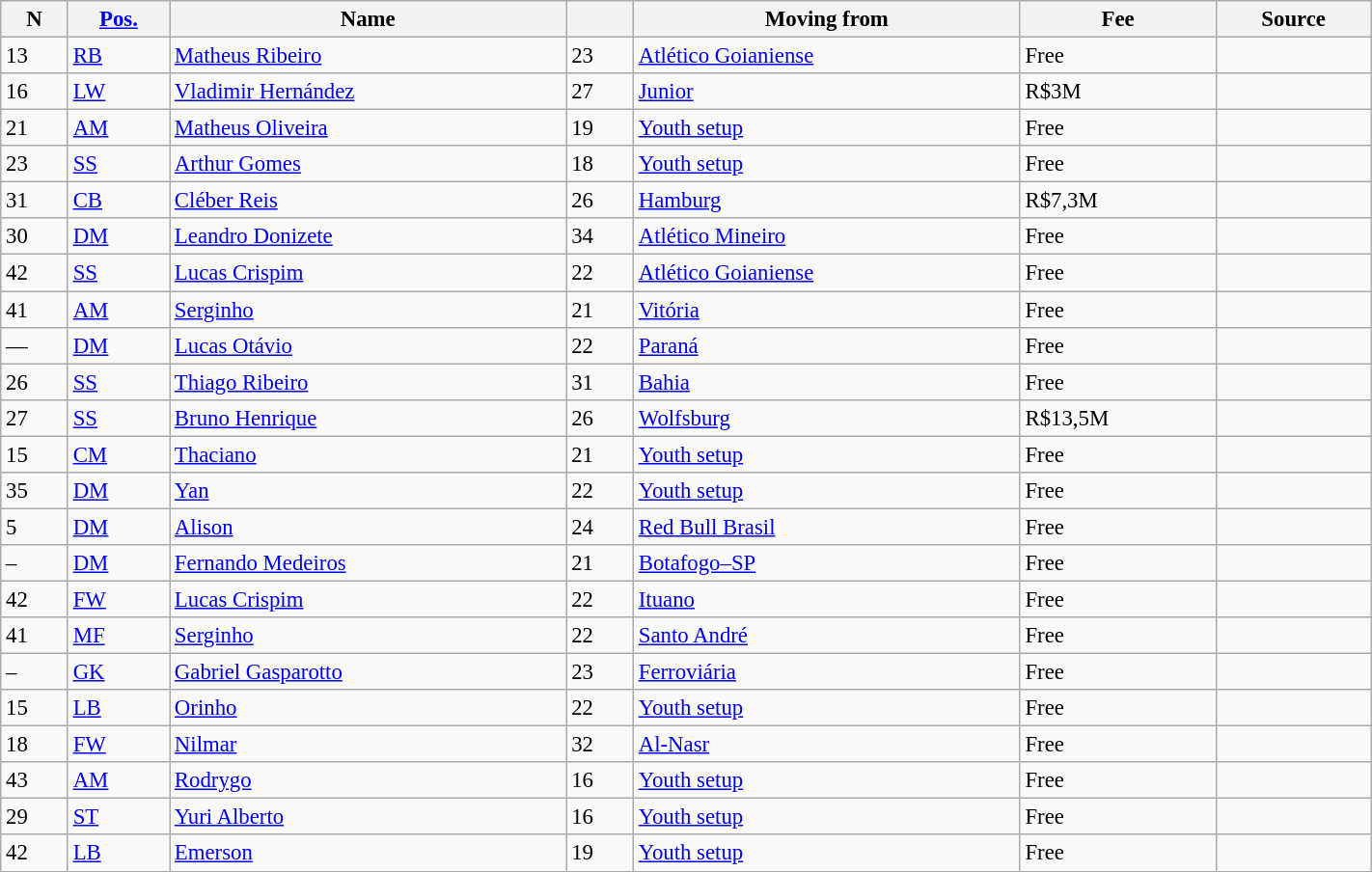<table class="wikitable sortable" style="width:75%; text-align:center; font-size:95%; text-align:left">
<tr>
<th>N</th>
<th><a href='#'>Pos.</a></th>
<th>Name</th>
<th></th>
<th>Moving from</th>
<th>Fee</th>
<th>Source</th>
</tr>
<tr>
<td>13</td>
<td><a href='#'>RB</a></td>
<td style="text-align:left;"> <a href='#'>Matheus Ribeiro</a></td>
<td>23</td>
<td style="text-align:left;"><a href='#'>Atlético Goianiense</a></td>
<td>Free</td>
<td></td>
</tr>
<tr>
<td>16</td>
<td><a href='#'>LW</a></td>
<td style="text-align:left;"> <a href='#'>Vladimir Hernández</a></td>
<td>27</td>
<td style="text-align:left;"><a href='#'>Junior</a> </td>
<td>R$3M</td>
<td></td>
</tr>
<tr>
<td>21</td>
<td><a href='#'>AM</a></td>
<td style="text-align:left;"> <a href='#'>Matheus Oliveira</a></td>
<td>19</td>
<td style="text-align:left;"><a href='#'>Youth setup</a></td>
<td>Free</td>
<td></td>
</tr>
<tr>
<td>23</td>
<td><a href='#'>SS</a></td>
<td style="text-align:left;"> <a href='#'>Arthur Gomes</a></td>
<td>18</td>
<td style="text-align:left;"><a href='#'>Youth setup</a></td>
<td>Free</td>
<td></td>
</tr>
<tr>
<td>31</td>
<td><a href='#'>CB</a></td>
<td style="text-align:left;"> <a href='#'>Cléber Reis</a></td>
<td>26</td>
<td style="text-align:left;"><a href='#'>Hamburg</a> </td>
<td>R$7,3M</td>
<td></td>
</tr>
<tr>
<td>30</td>
<td><a href='#'>DM</a></td>
<td style="text-align:left;"> <a href='#'>Leandro Donizete</a></td>
<td>34</td>
<td style="text-align:left;"><a href='#'>Atlético Mineiro</a></td>
<td>Free</td>
<td></td>
</tr>
<tr>
<td>42</td>
<td><a href='#'>SS</a></td>
<td style="text-align:left;"> <a href='#'>Lucas Crispim</a></td>
<td>22</td>
<td style="text-align:left;"><a href='#'>Atlético Goianiense</a></td>
<td>Free</td>
<td></td>
</tr>
<tr>
<td>41</td>
<td><a href='#'>AM</a></td>
<td style="text-align:left;"> <a href='#'>Serginho</a></td>
<td>21</td>
<td style="text-align:left;"><a href='#'>Vitória</a></td>
<td>Free</td>
<td></td>
</tr>
<tr>
<td>—</td>
<td><a href='#'>DM</a></td>
<td style="text-align:left;"> <a href='#'>Lucas Otávio</a></td>
<td>22</td>
<td style="text-align:left;"><a href='#'>Paraná</a></td>
<td>Free</td>
<td></td>
</tr>
<tr>
<td>26</td>
<td><a href='#'>SS</a></td>
<td style="text-align:left;"> <a href='#'>Thiago Ribeiro</a></td>
<td>31</td>
<td style="text-align:left;"><a href='#'>Bahia</a></td>
<td>Free</td>
<td></td>
</tr>
<tr>
<td>27</td>
<td><a href='#'>SS</a></td>
<td style="text-align:left;"> <a href='#'>Bruno Henrique</a></td>
<td>26</td>
<td style="text-align:left;"><a href='#'>Wolfsburg</a> </td>
<td>R$13,5M</td>
<td></td>
</tr>
<tr>
<td>15</td>
<td><a href='#'>CM</a></td>
<td style="text-align:left;"> <a href='#'>Thaciano</a></td>
<td>21</td>
<td style="text-align:left;"><a href='#'>Youth setup</a></td>
<td>Free</td>
<td></td>
</tr>
<tr>
<td>35</td>
<td><a href='#'>DM</a></td>
<td style="text-align:left;"> <a href='#'>Yan</a></td>
<td>22</td>
<td style="text-align:left;"><a href='#'>Youth setup</a></td>
<td>Free</td>
<td></td>
</tr>
<tr>
<td>5</td>
<td><a href='#'>DM</a></td>
<td style="text-align:left;"> <a href='#'>Alison</a></td>
<td>24</td>
<td style="text-align:left;"><a href='#'>Red Bull Brasil</a></td>
<td>Free</td>
<td></td>
</tr>
<tr>
<td>–</td>
<td><a href='#'>DM</a></td>
<td style="text-align:left;"> <a href='#'>Fernando Medeiros</a></td>
<td>21</td>
<td style="text-align:left;"><a href='#'>Botafogo–SP</a></td>
<td>Free</td>
<td></td>
</tr>
<tr>
<td>42</td>
<td><a href='#'>FW</a></td>
<td style="text-align:left;"> <a href='#'>Lucas Crispim</a></td>
<td>22</td>
<td style="text-align:left;"><a href='#'>Ituano</a></td>
<td>Free</td>
<td></td>
</tr>
<tr>
<td>41</td>
<td><a href='#'>MF</a></td>
<td style="text-align:left;"> <a href='#'>Serginho</a></td>
<td>22</td>
<td style="text-align:left;"><a href='#'>Santo André</a></td>
<td>Free</td>
<td></td>
</tr>
<tr>
<td>–</td>
<td><a href='#'>GK</a></td>
<td style="text-align:left;"> <a href='#'>Gabriel Gasparotto</a></td>
<td>23</td>
<td style="text-align:left;"><a href='#'>Ferroviária</a></td>
<td>Free</td>
<td></td>
</tr>
<tr>
<td>15</td>
<td><a href='#'>LB</a></td>
<td style="text-align:left;"> <a href='#'>Orinho</a></td>
<td>22</td>
<td style="text-align:left;"><a href='#'>Youth setup</a></td>
<td>Free</td>
<td></td>
</tr>
<tr>
<td>18</td>
<td><a href='#'>FW</a></td>
<td style="text-align:left;"> <a href='#'>Nilmar</a></td>
<td>32</td>
<td style="text-align:left;"><a href='#'>Al-Nasr</a></td>
<td>Free</td>
<td></td>
</tr>
<tr>
<td>43</td>
<td><a href='#'>AM</a></td>
<td style="text-align:left;"> <a href='#'>Rodrygo</a></td>
<td>16</td>
<td style="text-align:left;"><a href='#'>Youth setup</a></td>
<td>Free</td>
<td></td>
</tr>
<tr>
<td>29</td>
<td><a href='#'>ST</a></td>
<td style="text-align:left;"> <a href='#'>Yuri Alberto</a></td>
<td>16</td>
<td style="text-align:left;"><a href='#'>Youth setup</a></td>
<td>Free</td>
<td></td>
</tr>
<tr>
<td>42</td>
<td><a href='#'>LB</a></td>
<td style="text-align:left;"> <a href='#'>Emerson</a></td>
<td>19</td>
<td style="text-align:left;"><a href='#'>Youth setup</a></td>
<td>Free</td>
<td></td>
</tr>
<tr>
</tr>
</table>
